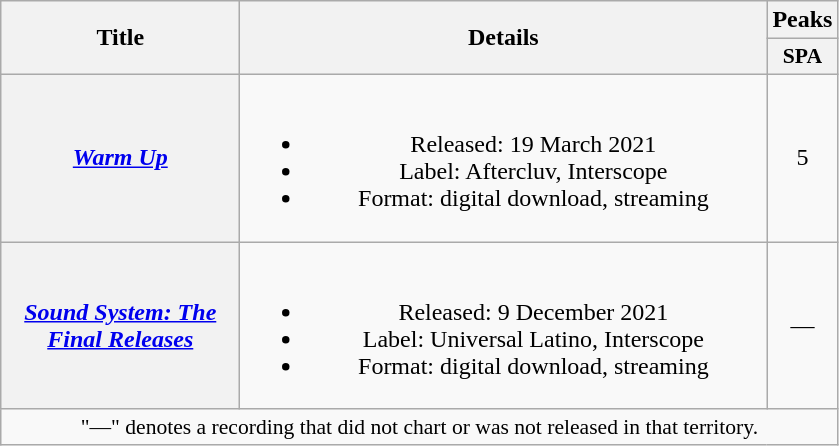<table class="wikitable plainrowheaders" style="text-align:center">
<tr>
<th scope="col" rowspan="2" style="width:9.5em">Title</th>
<th scope="col" rowspan="2" style="width:21.5em">Details</th>
<th scope="col">Peaks</th>
</tr>
<tr>
<th scope="col" style="width:2.5em;font-size:90%">SPA<br></th>
</tr>
<tr>
<th scope="row"><em><a href='#'>Warm Up</a></em></th>
<td><br><ul><li>Released: 19 March 2021</li><li>Label: Aftercluv, Interscope</li><li>Format: digital download, streaming</li></ul></td>
<td>5</td>
</tr>
<tr>
<th scope="row"><em><a href='#'>Sound System: The Final Releases</a></em></th>
<td><br><ul><li>Released: 9 December 2021</li><li>Label: Universal Latino, Interscope</li><li>Format: digital download, streaming</li></ul></td>
<td>—</td>
</tr>
<tr>
<td colspan="3" style="font-size:90%">"—" denotes a recording that did not chart or was not released in that territory.</td>
</tr>
</table>
